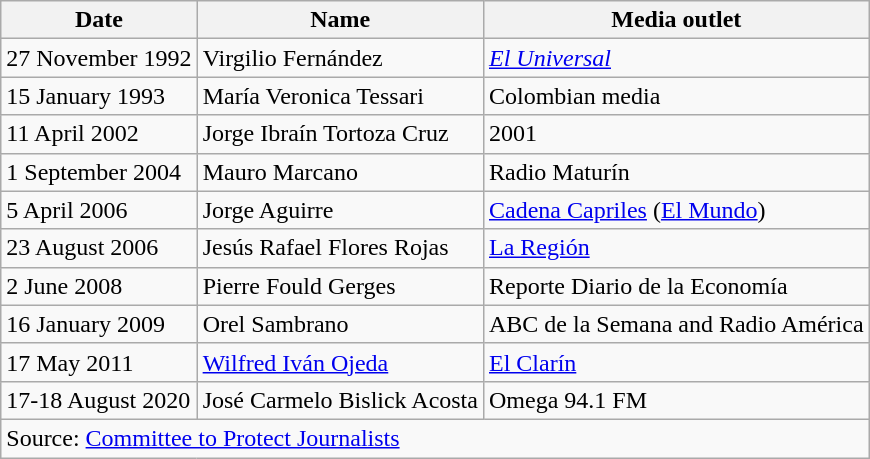<table class="wikitable sortable">
<tr>
<th>Date</th>
<th>Name</th>
<th>Media outlet</th>
</tr>
<tr>
<td>27 November 1992</td>
<td>Virgilio Fernández</td>
<td><em><a href='#'>El Universal</a></em></td>
</tr>
<tr>
<td>15 January 1993</td>
<td>María Veronica Tessari</td>
<td>Colombian media</td>
</tr>
<tr>
<td>11 April 2002</td>
<td>Jorge Ibraín Tortoza Cruz</td>
<td>2001</td>
</tr>
<tr>
<td>1 September 2004</td>
<td>Mauro Marcano</td>
<td>Radio Maturín</td>
</tr>
<tr>
<td>5 April 2006</td>
<td>Jorge Aguirre</td>
<td><a href='#'>Cadena Capriles</a> (<a href='#'>El Mundo</a>)</td>
</tr>
<tr>
<td>23 August 2006</td>
<td>Jesús Rafael Flores Rojas</td>
<td><a href='#'>La Región</a></td>
</tr>
<tr>
<td>2 June 2008</td>
<td>Pierre Fould Gerges</td>
<td>Reporte Diario de la Economía</td>
</tr>
<tr>
<td>16 January 2009</td>
<td>Orel Sambrano</td>
<td>ABC de la Semana and Radio América</td>
</tr>
<tr>
<td>17 May 2011</td>
<td><a href='#'>Wilfred Iván Ojeda</a></td>
<td><a href='#'>El Clarín</a></td>
</tr>
<tr>
<td>17-18 August 2020</td>
<td>José Carmelo Bislick Acosta</td>
<td>Omega 94.1 FM</td>
</tr>
<tr>
<td colspan="3">Source: <a href='#'>Committee to Protect Journalists</a></td>
</tr>
</table>
